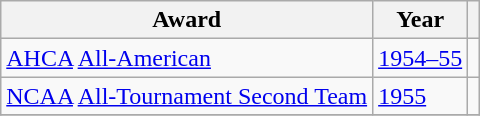<table class="wikitable">
<tr>
<th>Award</th>
<th>Year</th>
<th></th>
</tr>
<tr>
<td><a href='#'>AHCA</a> <a href='#'>All-American</a></td>
<td><a href='#'>1954–55</a></td>
<td></td>
</tr>
<tr>
<td><a href='#'>NCAA</a> <a href='#'>All-Tournament Second Team</a></td>
<td><a href='#'>1955</a></td>
<td></td>
</tr>
<tr>
</tr>
</table>
